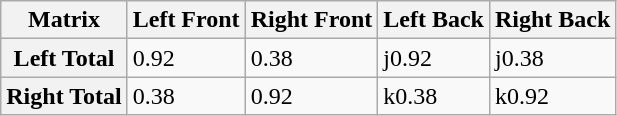<table class="wikitable">
<tr>
<th>Matrix</th>
<th>Left Front</th>
<th>Right Front</th>
<th>Left Back</th>
<th>Right Back</th>
</tr>
<tr>
<th>Left Total</th>
<td>0.92</td>
<td>0.38</td>
<td>j0.92</td>
<td>j0.38</td>
</tr>
<tr>
<th>Right Total</th>
<td>0.38</td>
<td>0.92</td>
<td>k0.38</td>
<td>k0.92</td>
</tr>
</table>
